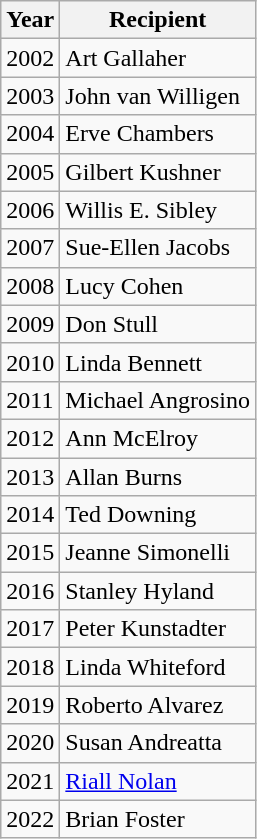<table class="wikitable">
<tr>
<th>Year</th>
<th>Recipient</th>
</tr>
<tr>
<td>2002</td>
<td>Art Gallaher</td>
</tr>
<tr>
<td>2003</td>
<td>John van Willigen</td>
</tr>
<tr>
<td>2004</td>
<td>Erve Chambers</td>
</tr>
<tr>
<td>2005</td>
<td>Gilbert Kushner</td>
</tr>
<tr>
<td>2006</td>
<td>Willis E. Sibley</td>
</tr>
<tr>
<td>2007</td>
<td>Sue-Ellen Jacobs</td>
</tr>
<tr>
<td>2008</td>
<td>Lucy Cohen</td>
</tr>
<tr>
<td>2009</td>
<td>Don Stull</td>
</tr>
<tr>
<td>2010</td>
<td>Linda Bennett</td>
</tr>
<tr>
<td>2011</td>
<td>Michael Angrosino</td>
</tr>
<tr>
<td>2012</td>
<td>Ann McElroy</td>
</tr>
<tr>
<td>2013</td>
<td>Allan Burns</td>
</tr>
<tr>
<td>2014</td>
<td>Ted Downing</td>
</tr>
<tr>
<td>2015</td>
<td>Jeanne Simonelli</td>
</tr>
<tr>
<td>2016</td>
<td>Stanley Hyland</td>
</tr>
<tr>
<td>2017</td>
<td>Peter Kunstadter</td>
</tr>
<tr>
<td>2018</td>
<td>Linda Whiteford</td>
</tr>
<tr>
<td>2019</td>
<td>Roberto Alvarez</td>
</tr>
<tr>
<td>2020</td>
<td>Susan Andreatta</td>
</tr>
<tr>
<td>2021</td>
<td><a href='#'>Riall Nolan</a></td>
</tr>
<tr>
<td>2022</td>
<td>Brian Foster</td>
</tr>
</table>
